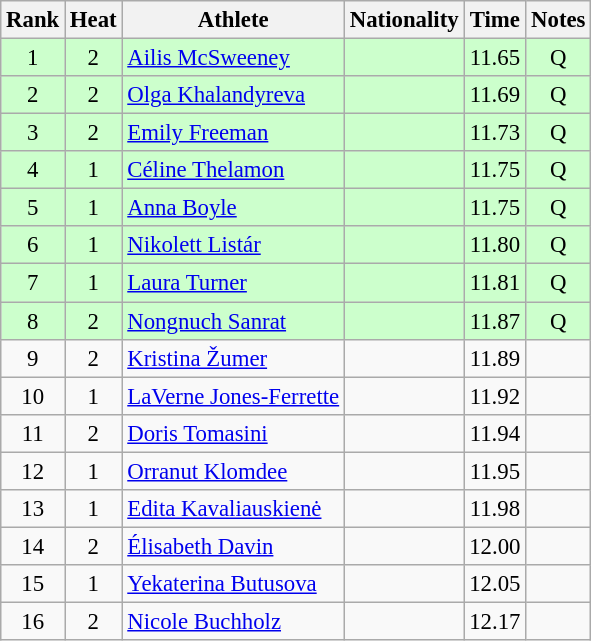<table class="wikitable sortable" style="text-align:center;font-size:95%">
<tr>
<th>Rank</th>
<th>Heat</th>
<th>Athlete</th>
<th>Nationality</th>
<th>Time</th>
<th>Notes</th>
</tr>
<tr bgcolor=ccffcc>
<td>1</td>
<td>2</td>
<td align="left"><a href='#'>Ailis McSweeney</a></td>
<td align=left></td>
<td>11.65</td>
<td>Q</td>
</tr>
<tr bgcolor=ccffcc>
<td>2</td>
<td>2</td>
<td align="left"><a href='#'>Olga Khalandyreva</a></td>
<td align=left></td>
<td>11.69</td>
<td>Q</td>
</tr>
<tr bgcolor=ccffcc>
<td>3</td>
<td>2</td>
<td align="left"><a href='#'>Emily Freeman</a></td>
<td align=left></td>
<td>11.73</td>
<td>Q</td>
</tr>
<tr bgcolor=ccffcc>
<td>4</td>
<td>1</td>
<td align="left"><a href='#'>Céline Thelamon</a></td>
<td align=left></td>
<td>11.75</td>
<td>Q</td>
</tr>
<tr bgcolor=ccffcc>
<td>5</td>
<td>1</td>
<td align="left"><a href='#'>Anna Boyle</a></td>
<td align=left></td>
<td>11.75</td>
<td>Q</td>
</tr>
<tr bgcolor=ccffcc>
<td>6</td>
<td>1</td>
<td align="left"><a href='#'>Nikolett Listár</a></td>
<td align=left></td>
<td>11.80</td>
<td>Q</td>
</tr>
<tr bgcolor=ccffcc>
<td>7</td>
<td>1</td>
<td align="left"><a href='#'>Laura Turner</a></td>
<td align=left></td>
<td>11.81</td>
<td>Q</td>
</tr>
<tr bgcolor=ccffcc>
<td>8</td>
<td>2</td>
<td align="left"><a href='#'>Nongnuch Sanrat</a></td>
<td align=left></td>
<td>11.87</td>
<td>Q</td>
</tr>
<tr>
<td>9</td>
<td>2</td>
<td align="left"><a href='#'>Kristina Žumer</a></td>
<td align=left></td>
<td>11.89</td>
<td></td>
</tr>
<tr>
<td>10</td>
<td>1</td>
<td align="left"><a href='#'>LaVerne Jones-Ferrette</a></td>
<td align=left></td>
<td>11.92</td>
<td></td>
</tr>
<tr>
<td>11</td>
<td>2</td>
<td align="left"><a href='#'>Doris Tomasini</a></td>
<td align=left></td>
<td>11.94</td>
<td></td>
</tr>
<tr>
<td>12</td>
<td>1</td>
<td align="left"><a href='#'>Orranut Klomdee</a></td>
<td align=left></td>
<td>11.95</td>
<td></td>
</tr>
<tr>
<td>13</td>
<td>1</td>
<td align="left"><a href='#'>Edita Kavaliauskienė</a></td>
<td align=left></td>
<td>11.98</td>
<td></td>
</tr>
<tr>
<td>14</td>
<td>2</td>
<td align="left"><a href='#'>Élisabeth Davin</a></td>
<td align=left></td>
<td>12.00</td>
<td></td>
</tr>
<tr>
<td>15</td>
<td>1</td>
<td align="left"><a href='#'>Yekaterina Butusova</a></td>
<td align=left></td>
<td>12.05</td>
<td></td>
</tr>
<tr>
<td>16</td>
<td>2</td>
<td align="left"><a href='#'>Nicole Buchholz</a></td>
<td align=left></td>
<td>12.17</td>
<td></td>
</tr>
</table>
